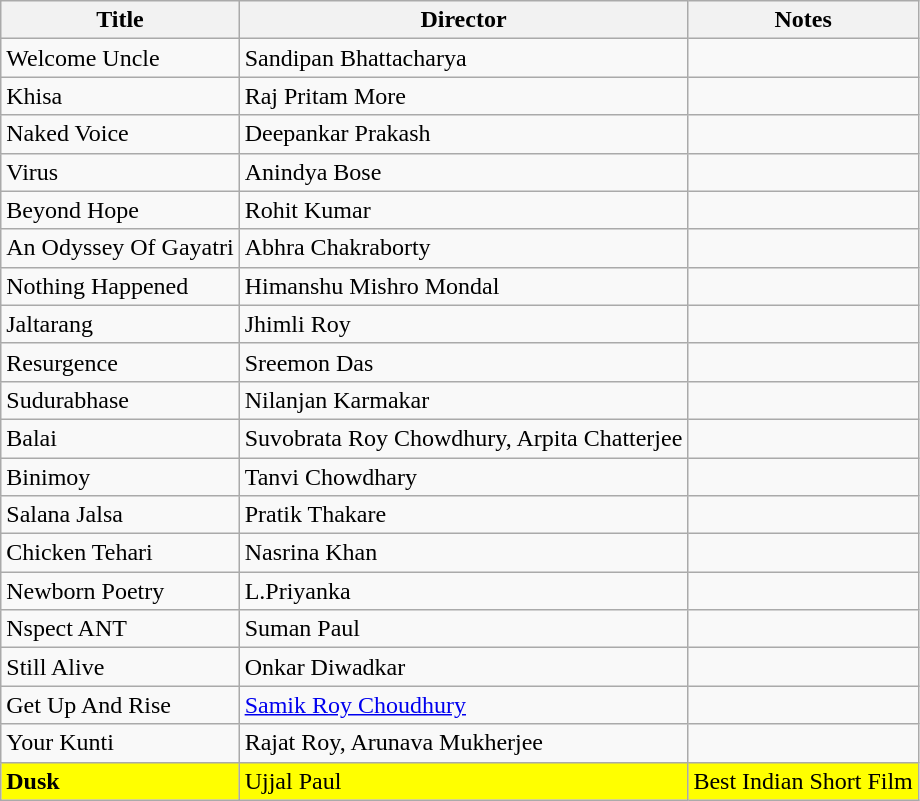<table class="wikitable">
<tr>
<th>Title</th>
<th>Director</th>
<th>Notes</th>
</tr>
<tr>
<td>Welcome Uncle</td>
<td>Sandipan Bhattacharya</td>
<td></td>
</tr>
<tr>
<td>Khisa</td>
<td>Raj Pritam More</td>
<td></td>
</tr>
<tr>
<td>Naked Voice</td>
<td>Deepankar Prakash</td>
<td></td>
</tr>
<tr>
<td>Virus</td>
<td>Anindya Bose</td>
<td></td>
</tr>
<tr>
<td>Beyond Hope</td>
<td>Rohit Kumar</td>
<td></td>
</tr>
<tr>
<td>An Odyssey Of Gayatri</td>
<td>Abhra Chakraborty</td>
<td></td>
</tr>
<tr>
<td>Nothing Happened</td>
<td>Himanshu Mishro Mondal</td>
<td></td>
</tr>
<tr>
<td>Jaltarang</td>
<td>Jhimli Roy</td>
<td></td>
</tr>
<tr>
<td>Resurgence</td>
<td>Sreemon Das</td>
<td></td>
</tr>
<tr>
<td>Sudurabhase</td>
<td>Nilanjan Karmakar</td>
<td></td>
</tr>
<tr>
<td>Balai</td>
<td>Suvobrata Roy Chowdhury, Arpita Chatterjee</td>
<td></td>
</tr>
<tr>
<td>Binimoy</td>
<td>Tanvi Chowdhary</td>
<td></td>
</tr>
<tr>
<td>Salana Jalsa</td>
<td>Pratik Thakare</td>
<td></td>
</tr>
<tr>
<td>Chicken Tehari</td>
<td>Nasrina Khan</td>
<td></td>
</tr>
<tr>
<td>Newborn Poetry</td>
<td>L.Priyanka</td>
<td></td>
</tr>
<tr>
<td>Nspect ANT</td>
<td>Suman Paul</td>
<td></td>
</tr>
<tr>
<td>Still Alive</td>
<td>Onkar Diwadkar</td>
<td></td>
</tr>
<tr>
<td>Get Up And Rise</td>
<td><a href='#'>Samik Roy Choudhury</a></td>
<td></td>
</tr>
<tr>
<td>Your Kunti</td>
<td>Rajat Roy, Arunava Mukherjee</td>
<td></td>
</tr>
<tr>
<td style="background:#FFFF00"><strong>Dusk</strong></td>
<td style="background:#FFFF00">Ujjal Paul</td>
<td style="background:#FFFF00">Best Indian Short Film</td>
</tr>
</table>
